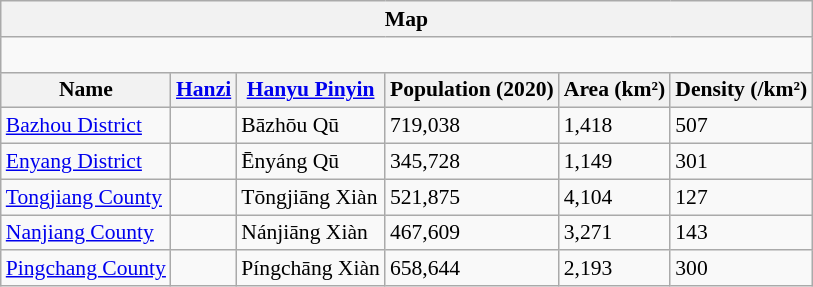<table class="wikitable"  style="font-size:90%;" align=center>
<tr>
<th colspan="6" align="center">Map</th>
</tr>
<tr>
<td colspan="6" align="center"><div><br>






</div></td>
</tr>
<tr>
<th>Name</th>
<th><a href='#'>Hanzi</a></th>
<th><a href='#'>Hanyu Pinyin</a></th>
<th>Population (2020)</th>
<th>Area (km²)</th>
<th>Density (/km²)</th>
</tr>
<tr --------->
<td><a href='#'>Bazhou District</a></td>
<td></td>
<td>Bāzhōu Qū</td>
<td>719,038</td>
<td>1,418</td>
<td>507</td>
</tr>
<tr --------->
<td><a href='#'>Enyang District</a></td>
<td></td>
<td>Ēnyáng Qū</td>
<td>345,728</td>
<td>1,149</td>
<td>301</td>
</tr>
<tr --------->
<td><a href='#'>Tongjiang County</a></td>
<td></td>
<td>Tōngjiāng Xiàn</td>
<td>521,875</td>
<td>4,104</td>
<td>127</td>
</tr>
<tr --------->
<td><a href='#'>Nanjiang County</a></td>
<td></td>
<td>Nánjiāng Xiàn</td>
<td>467,609</td>
<td>3,271</td>
<td>143</td>
</tr>
<tr --------->
<td><a href='#'>Pingchang County</a></td>
<td></td>
<td>Píngchāng Xiàn</td>
<td>658,644</td>
<td>2,193</td>
<td>300</td>
</tr>
</table>
